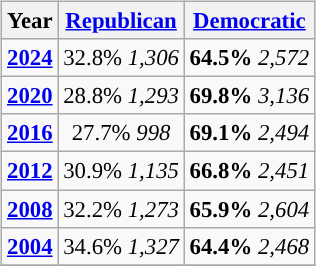<table class="wikitable" style="float:right; margin: 1em 1em 1em 0; font-size: 95%;">
<tr>
<th>Year</th>
<th><a href='#'>Republican</a></th>
<th><a href='#'>Democratic</a></th>
</tr>
<tr>
<td style="text-align:center; "><strong><a href='#'>2024</a></strong></td>
<td style="text-align:center; ">32.8% <em>1,306</em></td>
<td style="text-align:center; "><strong>64.5%</strong> <em>2,572</em></td>
</tr>
<tr>
<td style="text-align:center; "><strong><a href='#'>2020</a></strong></td>
<td style="text-align:center; ">28.8% <em>1,293</em></td>
<td style="text-align:center; "><strong>69.8%</strong>  <em>3,136</em></td>
</tr>
<tr>
<td style="text-align:center; "><strong><a href='#'>2016</a></strong></td>
<td style="text-align:center; ">27.7% <em>998</em></td>
<td style="text-align:center; "><strong>69.1%</strong>  <em>2,494</em></td>
</tr>
<tr>
<td style="text-align:center; "><strong><a href='#'>2012</a></strong></td>
<td style="text-align:center; ">30.9% <em>1,135</em></td>
<td style="text-align:center; "><strong>66.8%</strong>  <em>2,451</em></td>
</tr>
<tr>
<td style="text-align:center; "><strong><a href='#'>2008</a></strong></td>
<td style="text-align:center; ">32.2% <em>1,273</em></td>
<td style="text-align:center; "><strong>65.9%</strong>  <em>2,604</em></td>
</tr>
<tr>
<td style="text-align:center; "><strong><a href='#'>2004</a></strong></td>
<td style="text-align:center; ">34.6% <em>1,327</em></td>
<td style="text-align:center; "><strong>64.4%</strong> <em>2,468</em></td>
</tr>
<tr>
</tr>
</table>
